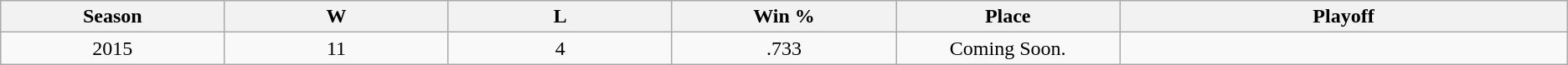<table class="wikitable">
<tr>
<th bgcolor="#DDDDFF" width="5%">Season</th>
<th bgcolor="#DDDDFF" width="5%">W</th>
<th bgcolor="#DDDDFF" width="5%">L</th>
<th bgcolor="#DDDDFF" width="5%">Win %</th>
<th bgcolor="#DDDDFF" width="5%">Place</th>
<th bgcolor="#DDDDFF" width="10%">Playoff</th>
</tr>
<tr align=center>
<td>2015</td>
<td>11</td>
<td>4</td>
<td>.733</td>
<td>Coming Soon.</td>
<td></td>
</tr>
</table>
